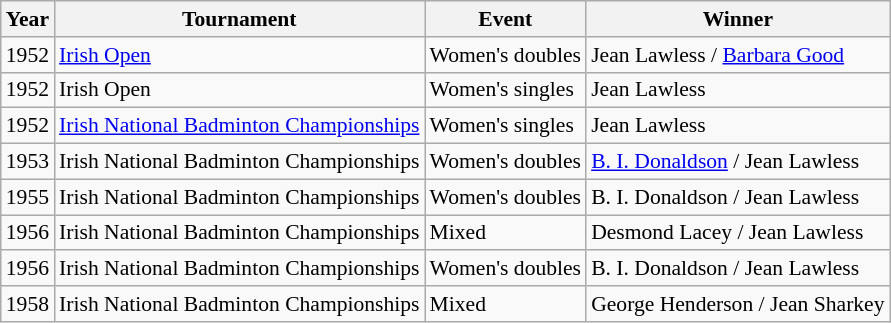<table class=wikitable style=font-size:90%;>
<tr>
<th>Year</th>
<th>Tournament</th>
<th>Event</th>
<th>Winner</th>
</tr>
<tr>
<td>1952</td>
<td><a href='#'>Irish Open</a></td>
<td>Women's doubles</td>
<td>Jean Lawless / <a href='#'>Barbara Good</a></td>
</tr>
<tr>
<td>1952</td>
<td>Irish Open</td>
<td>Women's singles</td>
<td>Jean Lawless</td>
</tr>
<tr>
<td>1952</td>
<td><a href='#'>Irish National Badminton Championships</a></td>
<td>Women's singles</td>
<td>Jean Lawless</td>
</tr>
<tr>
<td>1953</td>
<td>Irish National Badminton Championships</td>
<td>Women's doubles</td>
<td><a href='#'>B. I. Donaldson</a> / Jean Lawless</td>
</tr>
<tr>
<td>1955</td>
<td>Irish National Badminton Championships</td>
<td>Women's doubles</td>
<td>B. I. Donaldson / Jean Lawless</td>
</tr>
<tr>
<td>1956</td>
<td>Irish National Badminton Championships</td>
<td>Mixed</td>
<td>Desmond Lacey / Jean Lawless</td>
</tr>
<tr>
<td>1956</td>
<td>Irish National Badminton Championships</td>
<td>Women's doubles</td>
<td>B. I. Donaldson / Jean Lawless</td>
</tr>
<tr>
<td>1958</td>
<td>Irish National Badminton Championships</td>
<td>Mixed</td>
<td>George Henderson / Jean Sharkey</td>
</tr>
</table>
